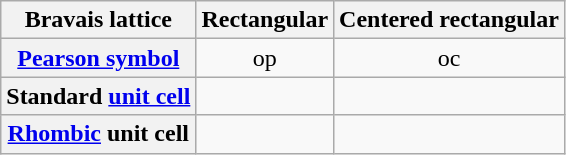<table class=wikitable>
<tr>
<th>Bravais lattice</th>
<th>Rectangular</th>
<th>Centered rectangular</th>
</tr>
<tr align=center>
<th><a href='#'>Pearson symbol</a></th>
<td>op</td>
<td>oc</td>
</tr>
<tr>
<th>Standard <a href='#'>unit cell</a></th>
<td></td>
<td></td>
</tr>
<tr>
<th><a href='#'>Rhombic</a> unit cell</th>
<td></td>
<td></td>
</tr>
</table>
